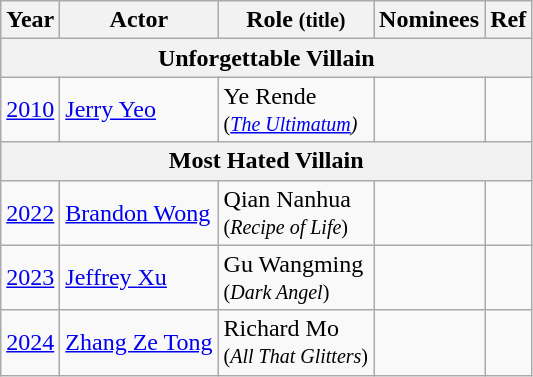<table class="wikitable sortable">
<tr>
<th>Year</th>
<th>Actor</th>
<th>Role <small>(title)</small></th>
<th>Nominees</th>
<th>Ref</th>
</tr>
<tr>
<th colspan="5"><strong>Unforgettable Villain</strong></th>
</tr>
<tr>
<td style="text-align:center;"><a href='#'>2010</a></td>
<td><a href='#'>Jerry Yeo</a></td>
<td>Ye Rende<br><small>(<em><a href='#'>The Ultimatum</a>)</em></small></td>
<td></td>
<td></td>
</tr>
<tr>
<th colspan="5" scope="col">Most Hated Villain</th>
</tr>
<tr>
<td style="text-align:center;"><a href='#'>2022</a></td>
<td><a href='#'>Brandon Wong</a></td>
<td>Qian Nanhua<br><small>(<em>Recipe of Life</em>)</small></td>
<td></td>
<td></td>
</tr>
<tr>
<td style="text-align:center;"><a href='#'>2023</a></td>
<td><a href='#'>Jeffrey Xu</a></td>
<td>Gu Wangming<br><small>(<em>Dark Angel</em>)</small></td>
<td></td>
<td></td>
</tr>
<tr>
<td style="text-align:center;"><a href='#'>2024</a></td>
<td><a href='#'>Zhang Ze Tong</a></td>
<td>Richard Mo<br><small>(<em>All That Glitters</em>)</small></td>
<td></td>
</tr>
</table>
